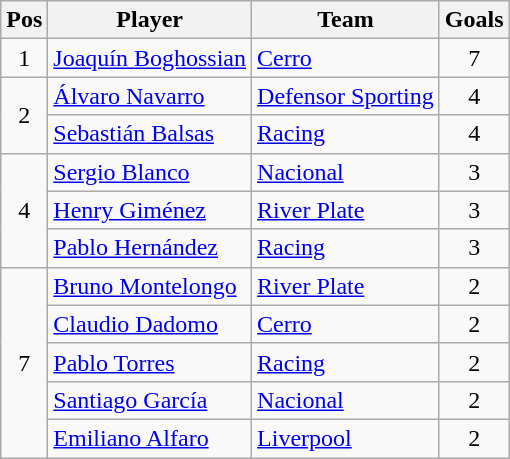<table class="wikitable" style="text-align:center">
<tr>
<th>Pos</th>
<th>Player</th>
<th>Team</th>
<th>Goals</th>
</tr>
<tr>
<td>1</td>
<td align="left"> <a href='#'>Joaquín Boghossian</a></td>
<td align="left"><a href='#'>Cerro</a></td>
<td>7</td>
</tr>
<tr>
<td rowspan="2">2</td>
<td align="left"> <a href='#'>Álvaro Navarro</a></td>
<td align="left"><a href='#'>Defensor Sporting</a></td>
<td>4</td>
</tr>
<tr>
<td align="left"> <a href='#'>Sebastián Balsas</a></td>
<td align="left"><a href='#'>Racing</a></td>
<td>4</td>
</tr>
<tr>
<td rowspan="3">4</td>
<td align="left"> <a href='#'>Sergio Blanco</a></td>
<td align="left"><a href='#'>Nacional</a></td>
<td>3</td>
</tr>
<tr>
<td align="left"> <a href='#'>Henry Giménez</a></td>
<td align="left"><a href='#'>River Plate</a></td>
<td>3</td>
</tr>
<tr>
<td align="left"> <a href='#'>Pablo Hernández</a></td>
<td align="left"><a href='#'>Racing</a></td>
<td>3</td>
</tr>
<tr>
<td rowspan="5">7</td>
<td align="left"> <a href='#'>Bruno Montelongo</a></td>
<td align="left"><a href='#'>River Plate</a></td>
<td>2</td>
</tr>
<tr>
<td align="left"> <a href='#'>Claudio Dadomo</a></td>
<td align="left"><a href='#'>Cerro</a></td>
<td>2</td>
</tr>
<tr>
<td align="left"> <a href='#'>Pablo Torres</a></td>
<td align="left"><a href='#'>Racing</a></td>
<td>2</td>
</tr>
<tr>
<td align="left"> <a href='#'>Santiago García</a></td>
<td align="left"><a href='#'>Nacional</a></td>
<td>2</td>
</tr>
<tr>
<td align="left"> <a href='#'>Emiliano Alfaro</a></td>
<td align="left"><a href='#'>Liverpool</a></td>
<td>2</td>
</tr>
</table>
